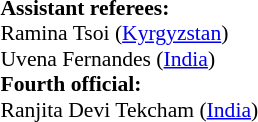<table style="width:50%;font-size:90%">
<tr>
<td><br><strong>Assistant referees:</strong>
<br>Ramina Tsoi (<a href='#'>Kyrgyzstan</a>)
<br>Uvena Fernandes (<a href='#'>India</a>)
<br><strong>Fourth official:</strong>
<br>Ranjita Devi Tekcham (<a href='#'>India</a>)</td>
</tr>
</table>
